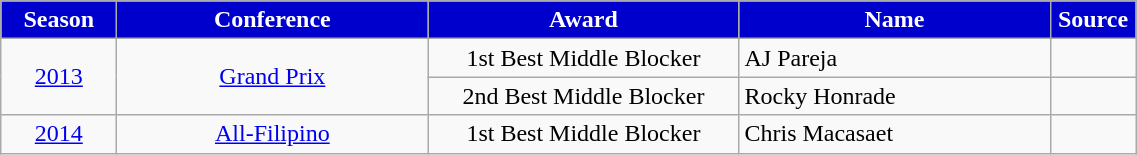<table class="wikitable" style="text-align:center;">
<tr>
<th width=70px style="background: #0000CD; color: White; text-align: center"><strong>Season</strong></th>
<th width=200px style="background: #0000CD; color: White"><strong>Conference</strong></th>
<th width=200px style="background: #0000CD; color: White"><strong>Award</strong></th>
<th width=200px style="background: #0000CD; color: White"><strong>Name</strong></th>
<th width=50px style="background: #0000CD; color: White"><strong>Source</strong></th>
</tr>
<tr>
<td rowspan=2><a href='#'>2013</a></td>
<td rowspan=2><a href='#'>Grand Prix</a></td>
<td>1st Best Middle Blocker</td>
<td style="text-align:left;"> AJ Pareja</td>
<td></td>
</tr>
<tr>
<td>2nd Best Middle Blocker</td>
<td style="text-align:left;"> Rocky Honrade</td>
<td></td>
</tr>
<tr>
<td><a href='#'>2014</a></td>
<td><a href='#'>All-Filipino</a></td>
<td>1st Best Middle Blocker</td>
<td style="text-align:left;"> Chris Macasaet</td>
<td></td>
</tr>
</table>
